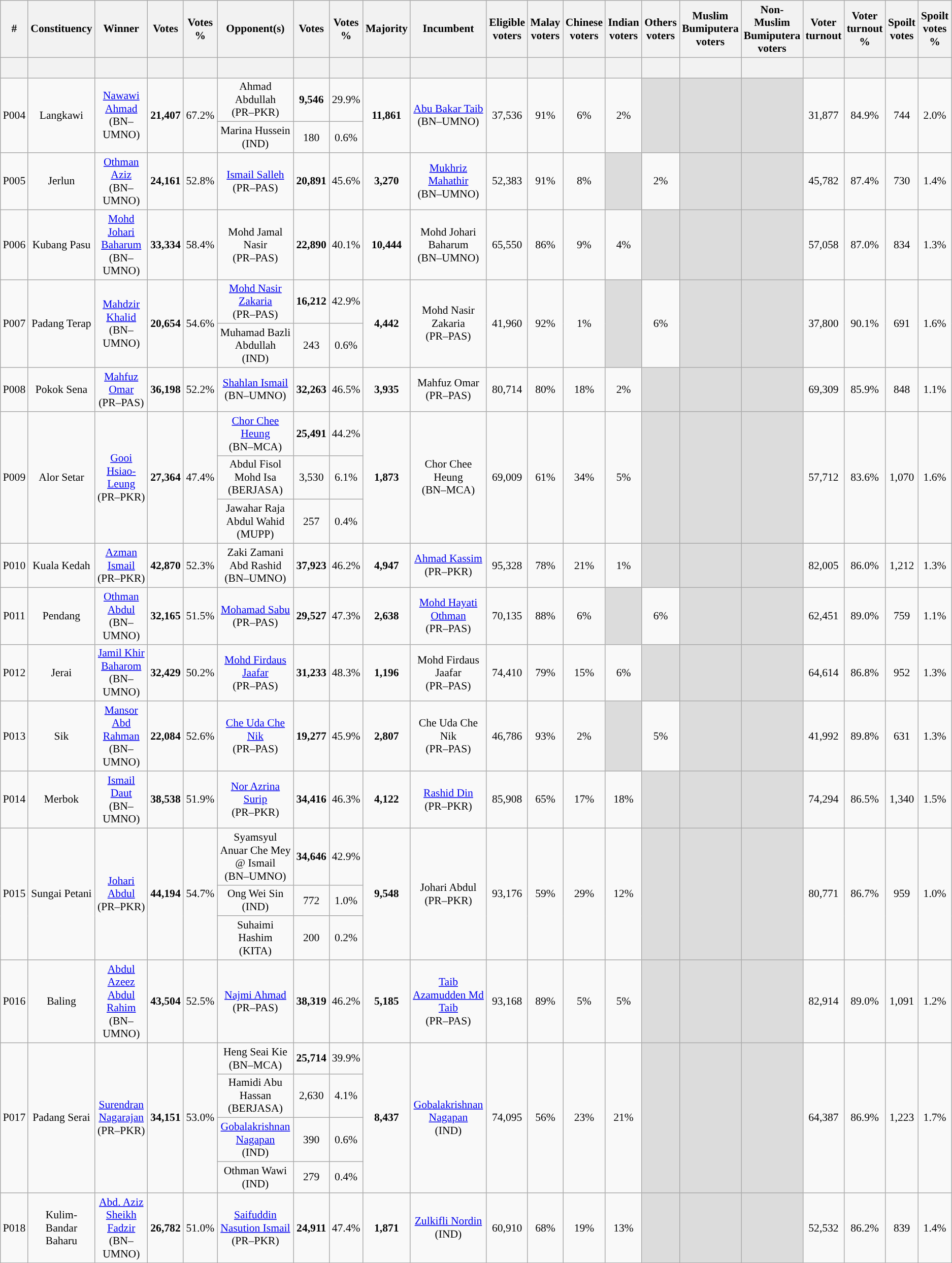<table class="wikitable sortable" style="text-align:center; font-size:90%">
<tr>
<th width="30">#</th>
<th width="60">Constituency</th>
<th width="150">Winner</th>
<th width="50">Votes</th>
<th width="50">Votes %</th>
<th width="150">Opponent(s)</th>
<th width="50">Votes</th>
<th width="50">Votes %</th>
<th width="50">Majority</th>
<th width="150">Incumbent</th>
<th width="50">Eligible voters</th>
<th width="50">Malay voters</th>
<th width="50">Chinese voters</th>
<th width="50">Indian voters</th>
<th width="50">Others voters</th>
<th width="50">Muslim Bumiputera voters</th>
<th width="50">Non-Muslim Bumiputera voters</th>
<th width="50">Voter turnout</th>
<th width="50">Voter turnout %</th>
<th width="50">Spoilt votes</th>
<th width="50">Spoilt votes %</th>
</tr>
<tr>
<th height="20"></th>
<th></th>
<th></th>
<th></th>
<th></th>
<th></th>
<th></th>
<th></th>
<th></th>
<th></th>
<th></th>
<th></th>
<th></th>
<th></th>
<th></th>
<th></th>
<th></th>
<th></th>
<th></th>
<th></th>
<th></th>
</tr>
<tr>
<td rowspan="2">P004</td>
<td rowspan="2">Langkawi</td>
<td rowspan="2"><a href='#'>Nawawi Ahmad</a><br>(BN–UMNO)</td>
<td rowspan="2"><strong>21,407</strong></td>
<td rowspan="2">67.2%</td>
<td>Ahmad Abdullah<br>(PR–PKR)</td>
<td><strong>9,546</strong></td>
<td>29.9%</td>
<td rowspan="2"><strong>11,861</strong></td>
<td rowspan="2"><a href='#'>Abu Bakar Taib</a><br>(BN–UMNO)</td>
<td rowspan="2">37,536</td>
<td rowspan="2">91%</td>
<td rowspan="2">6%</td>
<td rowspan="2">2%</td>
<td rowspan="2" bgcolor="dcdcdc"></td>
<td rowspan="2" bgcolor="dcdcdc"></td>
<td rowspan="2" bgcolor="dcdcdc"></td>
<td rowspan="2">31,877</td>
<td rowspan="2">84.9%</td>
<td rowspan="2">744</td>
<td rowspan="2">2.0%</td>
</tr>
<tr>
<td>Marina Hussein<br>(IND)</td>
<td>180</td>
<td>0.6%</td>
</tr>
<tr>
<td>P005</td>
<td>Jerlun</td>
<td><a href='#'>Othman Aziz</a><br>(BN–UMNO)</td>
<td><strong>24,161</strong></td>
<td>52.8%</td>
<td><a href='#'>Ismail Salleh</a><br>(PR–PAS)</td>
<td><strong>20,891</strong></td>
<td>45.6%</td>
<td><strong>3,270</strong></td>
<td><a href='#'>Mukhriz Mahathir</a><br>(BN–UMNO)</td>
<td>52,383</td>
<td>91%</td>
<td>8%</td>
<td bgcolor="dcdcdc"></td>
<td>2%</td>
<td bgcolor="dcdcdc"></td>
<td bgcolor="dcdcdc"></td>
<td>45,782</td>
<td>87.4%</td>
<td>730</td>
<td>1.4%</td>
</tr>
<tr>
<td>P006</td>
<td>Kubang Pasu</td>
<td><a href='#'>Mohd Johari Baharum</a><br>(BN–UMNO)</td>
<td><strong>33,334</strong></td>
<td>58.4%</td>
<td>Mohd Jamal Nasir<br>(PR–PAS)</td>
<td><strong>22,890</strong></td>
<td>40.1%</td>
<td><strong>10,444</strong></td>
<td>Mohd Johari Baharum<br>(BN–UMNO)</td>
<td>65,550</td>
<td>86%</td>
<td>9%</td>
<td>4%</td>
<td bgcolor="dcdcdc"></td>
<td bgcolor="dcdcdc"></td>
<td bgcolor="dcdcdc"></td>
<td>57,058</td>
<td>87.0%</td>
<td>834</td>
<td>1.3%</td>
</tr>
<tr>
<td rowspan="2">P007</td>
<td rowspan="2">Padang Terap</td>
<td rowspan="2"><a href='#'>Mahdzir Khalid</a><br>(BN–UMNO)</td>
<td rowspan="2"><strong>20,654</strong></td>
<td rowspan="2">54.6%</td>
<td><a href='#'>Mohd Nasir Zakaria</a><br>(PR–PAS)</td>
<td><strong>16,212</strong></td>
<td>42.9%</td>
<td rowspan="2"><strong>4,442</strong></td>
<td rowspan="2">Mohd Nasir Zakaria<br>(PR–PAS)</td>
<td rowspan="2">41,960</td>
<td rowspan="2">92%</td>
<td rowspan="2">1%</td>
<td rowspan="2" bgcolor="dcdcdc"></td>
<td rowspan="2">6%</td>
<td rowspan="2" bgcolor="dcdcdc"></td>
<td rowspan="2" bgcolor="dcdcdc"></td>
<td rowspan="2">37,800</td>
<td rowspan="2">90.1%</td>
<td rowspan="2">691</td>
<td rowspan="2">1.6%</td>
</tr>
<tr>
<td>Muhamad Bazli Abdullah<br>(IND)</td>
<td>243</td>
<td>0.6%</td>
</tr>
<tr>
<td>P008</td>
<td>Pokok Sena</td>
<td><a href='#'>Mahfuz Omar</a><br>(PR–PAS)</td>
<td><strong>36,198</strong></td>
<td>52.2%</td>
<td><a href='#'>Shahlan Ismail</a><br>(BN–UMNO)</td>
<td><strong>32,263</strong></td>
<td>46.5%</td>
<td><strong>3,935</strong></td>
<td>Mahfuz Omar<br>(PR–PAS)</td>
<td>80,714</td>
<td>80%</td>
<td>18%</td>
<td>2%</td>
<td bgcolor="dcdcdc"></td>
<td bgcolor="dcdcdc"></td>
<td bgcolor="dcdcdc"></td>
<td>69,309</td>
<td>85.9%</td>
<td>848</td>
<td>1.1%</td>
</tr>
<tr>
<td rowspan="3">P009</td>
<td rowspan="3">Alor Setar</td>
<td rowspan="3"><a href='#'>Gooi Hsiao-Leung</a><br>(PR–PKR)</td>
<td rowspan="3"><strong>27,364</strong></td>
<td rowspan="3">47.4%</td>
<td><a href='#'>Chor Chee Heung</a><br>(BN–MCA)</td>
<td><strong>25,491</strong></td>
<td>44.2%</td>
<td rowspan="3"><strong>1,873</strong></td>
<td rowspan="3">Chor Chee Heung<br>(BN–MCA)</td>
<td rowspan="3">69,009</td>
<td rowspan="3">61%</td>
<td rowspan="3">34%</td>
<td rowspan="3">5%</td>
<td rowspan="3" bgcolor="dcdcdc"></td>
<td rowspan="3" bgcolor="dcdcdc"></td>
<td rowspan="3" bgcolor="dcdcdc"></td>
<td rowspan="3">57,712</td>
<td rowspan="3">83.6%</td>
<td rowspan="3">1,070</td>
<td rowspan="3">1.6%</td>
</tr>
<tr>
<td>Abdul Fisol Mohd Isa<br>(BERJASA)</td>
<td>3,530</td>
<td>6.1%</td>
</tr>
<tr>
<td>Jawahar Raja Abdul Wahid<br>(MUPP)</td>
<td>257</td>
<td>0.4%</td>
</tr>
<tr>
<td>P010</td>
<td>Kuala Kedah</td>
<td><a href='#'>Azman Ismail</a><br>(PR–PKR)</td>
<td><strong>42,870</strong></td>
<td>52.3%</td>
<td>Zaki Zamani Abd Rashid<br>(BN–UMNO)</td>
<td><strong>37,923</strong></td>
<td>46.2%</td>
<td><strong>4,947</strong></td>
<td><a href='#'>Ahmad Kassim</a><br>(PR–PKR)</td>
<td>95,328</td>
<td>78%</td>
<td>21%</td>
<td>1%</td>
<td bgcolor="dcdcdc"></td>
<td bgcolor="dcdcdc"></td>
<td bgcolor="dcdcdc"></td>
<td>82,005</td>
<td>86.0%</td>
<td>1,212</td>
<td>1.3%</td>
</tr>
<tr>
<td>P011</td>
<td>Pendang</td>
<td><a href='#'>Othman Abdul</a><br>(BN–UMNO)</td>
<td><strong>32,165</strong></td>
<td>51.5%</td>
<td><a href='#'>Mohamad Sabu</a><br>(PR–PAS)</td>
<td><strong>29,527</strong></td>
<td>47.3%</td>
<td><strong>2,638</strong></td>
<td><a href='#'>Mohd Hayati Othman</a><br>(PR–PAS)</td>
<td>70,135</td>
<td>88%</td>
<td>6%</td>
<td bgcolor="dcdcdc"></td>
<td>6%</td>
<td bgcolor="dcdcdc"></td>
<td bgcolor="dcdcdc"></td>
<td>62,451</td>
<td>89.0%</td>
<td>759</td>
<td>1.1%</td>
</tr>
<tr>
<td>P012</td>
<td>Jerai</td>
<td><a href='#'>Jamil Khir Baharom</a><br>(BN–UMNO)</td>
<td><strong>32,429</strong></td>
<td>50.2%</td>
<td><a href='#'>Mohd Firdaus Jaafar</a><br>(PR–PAS)</td>
<td><strong>31,233</strong></td>
<td>48.3%</td>
<td><strong>1,196</strong></td>
<td>Mohd Firdaus Jaafar<br>(PR–PAS)</td>
<td>74,410</td>
<td>79%</td>
<td>15%</td>
<td>6%</td>
<td bgcolor="dcdcdc"></td>
<td bgcolor="dcdcdc"></td>
<td bgcolor="dcdcdc"></td>
<td>64,614</td>
<td>86.8%</td>
<td>952</td>
<td>1.3%</td>
</tr>
<tr>
<td>P013</td>
<td>Sik</td>
<td><a href='#'>Mansor Abd Rahman</a><br>(BN–UMNO)</td>
<td><strong>22,084</strong></td>
<td>52.6%</td>
<td><a href='#'>Che Uda Che Nik</a><br>(PR–PAS)</td>
<td><strong>19,277</strong></td>
<td>45.9%</td>
<td><strong>2,807</strong></td>
<td>Che Uda Che Nik<br>(PR–PAS)</td>
<td>46,786</td>
<td>93%</td>
<td>2%</td>
<td bgcolor="dcdcdc"></td>
<td>5%</td>
<td bgcolor="dcdcdc"></td>
<td bgcolor="dcdcdc"></td>
<td>41,992</td>
<td>89.8%</td>
<td>631</td>
<td>1.3%</td>
</tr>
<tr>
<td>P014</td>
<td>Merbok</td>
<td><a href='#'>Ismail Daut</a><br>(BN–UMNO)</td>
<td><strong>38,538</strong></td>
<td>51.9%</td>
<td><a href='#'>Nor Azrina Surip</a><br>(PR–PKR)</td>
<td><strong>34,416</strong></td>
<td>46.3%</td>
<td><strong>4,122</strong></td>
<td><a href='#'>Rashid Din</a><br>(PR–PKR)</td>
<td>85,908</td>
<td>65%</td>
<td>17%</td>
<td>18%</td>
<td bgcolor="dcdcdc"></td>
<td bgcolor="dcdcdc"></td>
<td bgcolor="dcdcdc"></td>
<td>74,294</td>
<td>86.5%</td>
<td>1,340</td>
<td>1.5%</td>
</tr>
<tr>
<td rowspan="3">P015</td>
<td rowspan="3">Sungai Petani</td>
<td rowspan="3"><a href='#'>Johari Abdul</a><br>(PR–PKR)</td>
<td rowspan="3"><strong>44,194</strong></td>
<td rowspan="3">54.7%</td>
<td>Syamsyul Anuar Che Mey @ Ismail<br>(BN–UMNO)</td>
<td><strong>34,646</strong></td>
<td>42.9%</td>
<td rowspan="3"><strong>9,548</strong></td>
<td rowspan="3">Johari Abdul<br>(PR–PKR)</td>
<td rowspan="3">93,176</td>
<td rowspan="3">59%</td>
<td rowspan="3">29%</td>
<td rowspan="3">12%</td>
<td rowspan="3" bgcolor="dcdcdc"></td>
<td rowspan="3" bgcolor="dcdcdc"></td>
<td rowspan="3" bgcolor="dcdcdc"></td>
<td rowspan="3">80,771</td>
<td rowspan="3">86.7%</td>
<td rowspan="3">959</td>
<td rowspan="3">1.0%</td>
</tr>
<tr>
<td>Ong Wei Sin<br>(IND)</td>
<td>772</td>
<td>1.0%</td>
</tr>
<tr>
<td>Suhaimi Hashim<br>(KITA)</td>
<td>200</td>
<td>0.2%</td>
</tr>
<tr>
<td>P016</td>
<td>Baling</td>
<td><a href='#'>Abdul Azeez Abdul Rahim</a><br>(BN–UMNO)</td>
<td><strong>43,504</strong></td>
<td>52.5%</td>
<td><a href='#'>Najmi Ahmad</a><br>(PR–PAS)</td>
<td><strong>38,319</strong></td>
<td>46.2%</td>
<td><strong>5,185</strong></td>
<td><a href='#'>Taib Azamudden Md Taib</a><br>(PR–PAS)</td>
<td>93,168</td>
<td>89%</td>
<td>5%</td>
<td>5%</td>
<td bgcolor="dcdcdc"></td>
<td bgcolor="dcdcdc"></td>
<td bgcolor="dcdcdc"></td>
<td>82,914</td>
<td>89.0%</td>
<td>1,091</td>
<td>1.2%</td>
</tr>
<tr>
<td rowspan="4">P017</td>
<td rowspan="4">Padang Serai</td>
<td rowspan="4"><a href='#'>Surendran Nagarajan</a><br>(PR–PKR)</td>
<td rowspan="4"><strong>34,151</strong></td>
<td rowspan="4">53.0%</td>
<td>Heng Seai Kie<br>(BN–MCA)</td>
<td><strong>25,714</strong></td>
<td>39.9%</td>
<td rowspan="4"><strong>8,437</strong></td>
<td rowspan="4"><a href='#'>Gobalakrishnan Nagapan</a><br>(IND)</td>
<td rowspan="4">74,095</td>
<td rowspan="4">56%</td>
<td rowspan="4">23%</td>
<td rowspan="4">21%</td>
<td rowspan="4" bgcolor="dcdcdc"></td>
<td rowspan="4" bgcolor="dcdcdc"></td>
<td rowspan="4" bgcolor="dcdcdc"></td>
<td rowspan="4">64,387</td>
<td rowspan="4">86.9%</td>
<td rowspan="4">1,223</td>
<td rowspan="4">1.7%</td>
</tr>
<tr>
<td>Hamidi Abu Hassan<br>(BERJASA)</td>
<td>2,630</td>
<td>4.1%</td>
</tr>
<tr>
<td><a href='#'>Gobalakrishnan Nagapan</a><br>(IND)</td>
<td>390</td>
<td>0.6%</td>
</tr>
<tr>
<td>Othman Wawi<br>(IND)</td>
<td>279</td>
<td>0.4%</td>
</tr>
<tr>
<td>P018</td>
<td>Kulim-Bandar Baharu</td>
<td><a href='#'>Abd. Aziz Sheikh Fadzir</a><br>(BN–UMNO)</td>
<td><strong>26,782</strong></td>
<td>51.0%</td>
<td><a href='#'>Saifuddin Nasution Ismail</a><br>(PR–PKR)</td>
<td><strong>24,911</strong></td>
<td>47.4%</td>
<td><strong>1,871</strong></td>
<td><a href='#'>Zulkifli Nordin</a><br>(IND)</td>
<td>60,910</td>
<td>68%</td>
<td>19%</td>
<td>13%</td>
<td bgcolor="dcdcdc"></td>
<td bgcolor="dcdcdc"></td>
<td bgcolor="dcdcdc"></td>
<td>52,532</td>
<td>86.2%</td>
<td>839</td>
<td>1.4%</td>
</tr>
</table>
